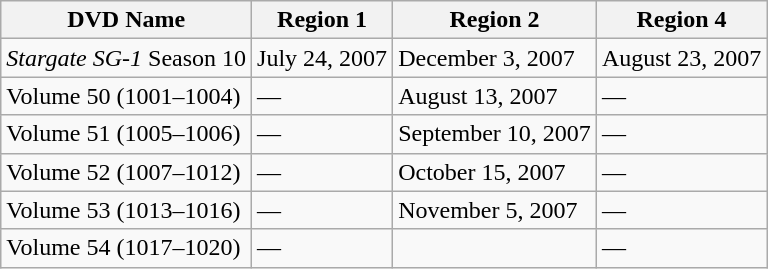<table class="wikitable">
<tr>
<th>DVD Name</th>
<th>Region 1</th>
<th>Region 2</th>
<th>Region 4</th>
</tr>
<tr>
<td><em>Stargate SG-1</em> Season 10</td>
<td>July 24, 2007</td>
<td>December 3, 2007</td>
<td>August 23, 2007</td>
</tr>
<tr>
<td>Volume 50 (1001–1004)</td>
<td>—</td>
<td>August 13, 2007</td>
<td>—</td>
</tr>
<tr>
<td>Volume 51 (1005–1006)</td>
<td>—</td>
<td>September 10, 2007</td>
<td>—</td>
</tr>
<tr>
<td>Volume 52 (1007–1012)</td>
<td>—</td>
<td>October 15, 2007</td>
<td>—</td>
</tr>
<tr>
<td>Volume 53 (1013–1016)</td>
<td>—</td>
<td>November 5, 2007</td>
<td>—</td>
</tr>
<tr>
<td>Volume 54 (1017–1020)</td>
<td>—</td>
<td></td>
<td>—</td>
</tr>
</table>
